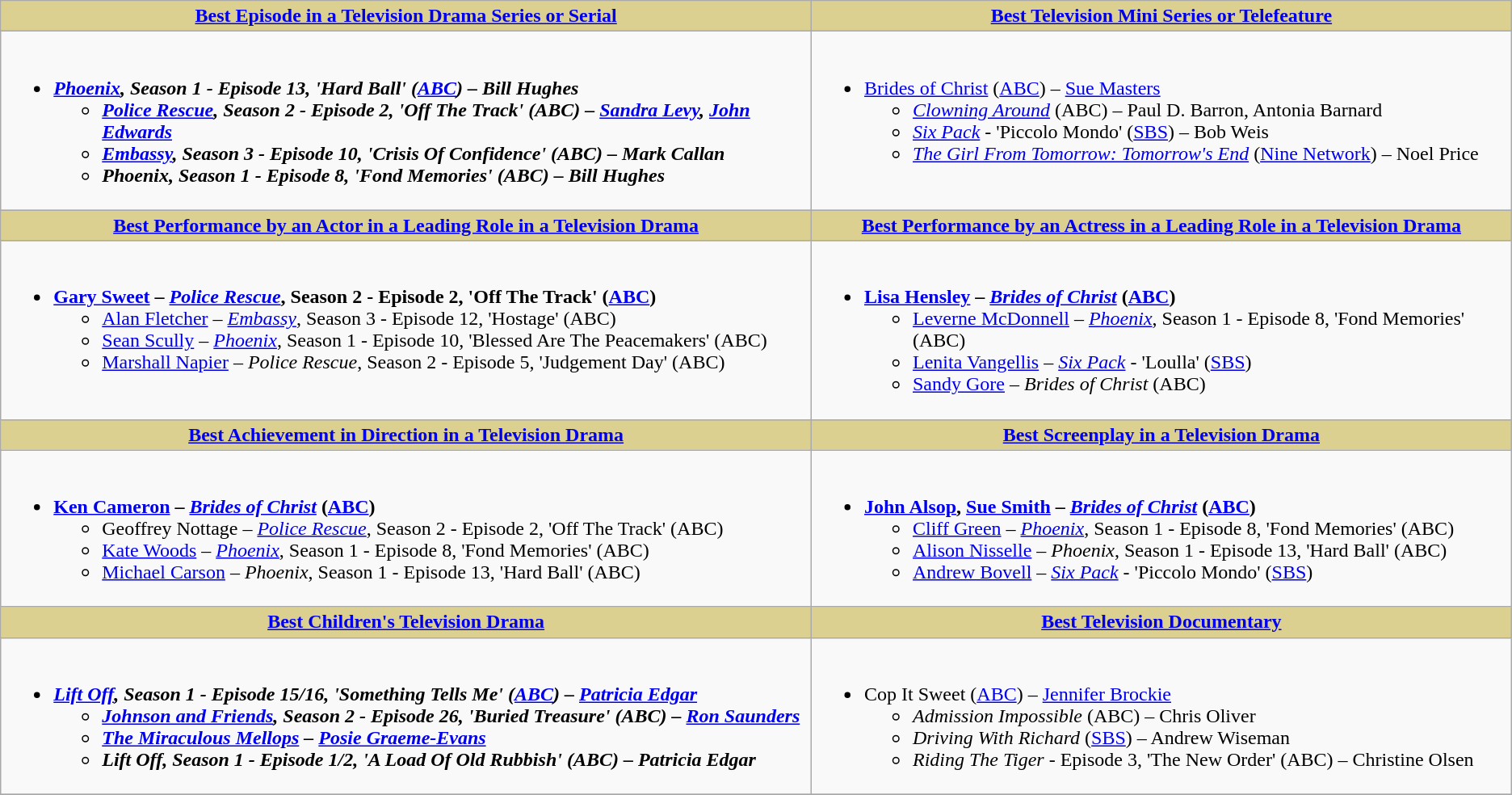<table class=wikitable style="width="100%">
<tr>
<th style="background:#DBD090;" ! style="width="50%"><a href='#'>Best Episode in a Television Drama Series or Serial</a></th>
<th style="background:#DBD090;" ! style="width="50%"><a href='#'>Best Television Mini Series or Telefeature</a></th>
</tr>
<tr>
<td valign="top"><br><ul><li><strong><em><a href='#'>Phoenix</a><em>, Season 1 - Episode 13, 'Hard Ball' (<a href='#'>ABC</a>) – Bill Hughes<strong><ul><li></em><a href='#'>Police Rescue</a><em>, Season 2 - Episode 2, 'Off The Track' (ABC) – <a href='#'>Sandra Levy</a>, <a href='#'>John Edwards</a></li><li></em><a href='#'>Embassy</a><em>, Season 3 - Episode 10, 'Crisis Of Confidence' (ABC) – Mark Callan</li><li></em>Phoenix<em>, Season 1 - Episode 8, 'Fond Memories' (ABC) – Bill Hughes</li></ul></li></ul></td>
<td valign="top"><br><ul><li></em></strong><a href='#'>Brides of Christ</a></em> (<a href='#'>ABC</a>) – <a href='#'>Sue Masters</a></strong><ul><li><em><a href='#'>Clowning Around</a></em> (ABC) – Paul D. Barron, Antonia Barnard</li><li><em><a href='#'>Six Pack</a></em> - 'Piccolo Mondo' (<a href='#'>SBS</a>) – Bob Weis</li><li><em><a href='#'>The Girl From Tomorrow: Tomorrow's End</a></em> (<a href='#'>Nine Network</a>) – Noel Price</li></ul></li></ul></td>
</tr>
<tr>
<th style="background:#DBD090;" ! style="width="50%"><a href='#'>Best Performance by an Actor in a Leading Role in a Television Drama</a></th>
<th style="background:#DBD090;" ! style="width="50%"><a href='#'>Best Performance by an Actress in a Leading Role in a Television Drama</a></th>
</tr>
<tr>
<td valign="top"><br><ul><li><strong><a href='#'>Gary Sweet</a> – <em><a href='#'>Police Rescue</a></em>, Season 2 - Episode 2, 'Off The Track' (<a href='#'>ABC</a>)</strong><ul><li><a href='#'>Alan Fletcher</a> – <em><a href='#'>Embassy</a></em>, Season 3 - Episode 12, 'Hostage' (ABC)</li><li><a href='#'>Sean Scully</a> – <em><a href='#'>Phoenix</a></em>, Season 1 - Episode 10, 'Blessed Are The Peacemakers' (ABC)</li><li><a href='#'>Marshall Napier</a> – <em>Police Rescue</em>, Season 2 - Episode 5, 'Judgement Day' (ABC)</li></ul></li></ul></td>
<td valign="top"><br><ul><li><strong><a href='#'>Lisa Hensley</a> – <em><a href='#'>Brides of Christ</a></em> (<a href='#'>ABC</a>)</strong><ul><li><a href='#'>Leverne McDonnell</a> – <em><a href='#'>Phoenix</a></em>, Season 1 - Episode 8, 'Fond Memories' (ABC)</li><li><a href='#'>Lenita Vangellis</a> – <em><a href='#'>Six Pack</a></em> - 'Loulla' (<a href='#'>SBS</a>)</li><li><a href='#'>Sandy Gore</a> – <em>Brides of Christ</em> (ABC)</li></ul></li></ul></td>
</tr>
<tr>
<th style="background:#DBD090;" ! style="width="50%"><a href='#'>Best Achievement in Direction in a Television Drama</a></th>
<th style="background:#DBD090;" ! style="width="50%"><a href='#'>Best Screenplay in a Television Drama</a></th>
</tr>
<tr>
<td valign="top"><br><ul><li><strong><a href='#'>Ken Cameron</a> – <em><a href='#'>Brides of Christ</a></em> (<a href='#'>ABC</a>)</strong><ul><li>Geoffrey Nottage – <em><a href='#'>Police Rescue</a></em>, Season 2 - Episode 2, 'Off The Track' (ABC)</li><li><a href='#'>Kate Woods</a> – <em><a href='#'>Phoenix</a></em>, Season 1 - Episode 8, 'Fond Memories' (ABC)</li><li><a href='#'>Michael Carson</a> – <em>Phoenix</em>, Season 1 - Episode 13, 'Hard Ball' (ABC)</li></ul></li></ul></td>
<td valign="top"><br><ul><li><strong><a href='#'>John Alsop</a>, <a href='#'>Sue Smith</a> – <em><a href='#'>Brides of Christ</a></em> (<a href='#'>ABC</a>)</strong><ul><li><a href='#'>Cliff Green</a> – <em><a href='#'>Phoenix</a></em>, Season 1 - Episode 8, 'Fond Memories' (ABC)</li><li><a href='#'>Alison Nisselle</a> – <em>Phoenix</em>, Season 1 - Episode 13, 'Hard Ball' (ABC)</li><li><a href='#'>Andrew Bovell</a> – <em><a href='#'>Six Pack</a></em> - 'Piccolo Mondo' (<a href='#'>SBS</a>)</li></ul></li></ul></td>
</tr>
<tr>
<th style="background:#DBD090;" ! style="width="50%"><a href='#'>Best Children's Television Drama</a></th>
<th style="background:#DBD090;" ! style="width="50%"><a href='#'>Best Television Documentary</a></th>
</tr>
<tr>
<td valign="top"><br><ul><li><strong><em><a href='#'>Lift Off</a><em>, Season 1 - Episode 15/16, 'Something Tells Me' (<a href='#'>ABC</a>) – <a href='#'>Patricia Edgar</a><strong><ul><li></em><a href='#'>Johnson and Friends</a><em>, Season 2 - Episode 26, 'Buried Treasure' (ABC) – <a href='#'>Ron Saunders</a></li><li></em><a href='#'>The Miraculous Mellops</a><em> – <a href='#'>Posie Graeme-Evans</a></li><li></em>Lift Off<em>, Season 1 - Episode 1/2, 'A Load Of Old Rubbish' (ABC) – Patricia Edgar</li></ul></li></ul></td>
<td valign="top"><br><ul><li></em></strong>Cop It Sweet</em> (<a href='#'>ABC</a>) – <a href='#'>Jennifer Brockie</a></strong><ul><li><em>Admission Impossible</em> (ABC) – Chris Oliver</li><li><em>Driving With Richard</em> (<a href='#'>SBS</a>) – Andrew Wiseman</li><li><em>Riding The Tiger</em> - Episode 3, 'The New Order' (ABC) – Christine Olsen</li></ul></li></ul></td>
</tr>
<tr>
</tr>
</table>
